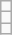<table class="wikitable">
<tr>
<td></td>
</tr>
<tr>
<td></td>
</tr>
<tr>
<td></td>
</tr>
</table>
